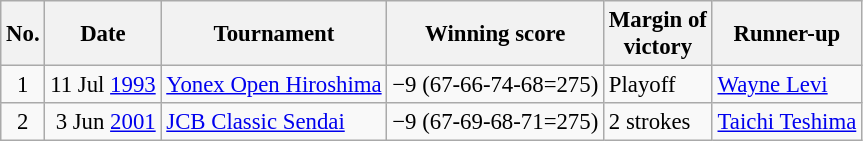<table class="wikitable" style="font-size:95%;">
<tr>
<th>No.</th>
<th>Date</th>
<th>Tournament</th>
<th>Winning score</th>
<th>Margin of<br>victory</th>
<th>Runner-up</th>
</tr>
<tr>
<td align=center>1</td>
<td align=right>11 Jul <a href='#'>1993</a></td>
<td><a href='#'>Yonex Open Hiroshima</a></td>
<td>−9 (67-66-74-68=275)</td>
<td>Playoff</td>
<td> <a href='#'>Wayne Levi</a></td>
</tr>
<tr>
<td align=center>2</td>
<td align=right>3 Jun <a href='#'>2001</a></td>
<td><a href='#'>JCB Classic Sendai</a></td>
<td>−9 (67-69-68-71=275)</td>
<td>2 strokes</td>
<td> <a href='#'>Taichi Teshima</a></td>
</tr>
</table>
